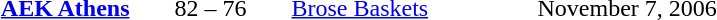<table style="text-align:center">
<tr>
<th width=160></th>
<th width=100></th>
<th width=160></th>
<th width=200></th>
</tr>
<tr>
<td align=right><strong><a href='#'>AEK Athens</a></strong> </td>
<td>82 – 76</td>
<td align=left> <a href='#'>Brose Baskets</a></td>
<td align=left>November 7, 2006</td>
</tr>
</table>
